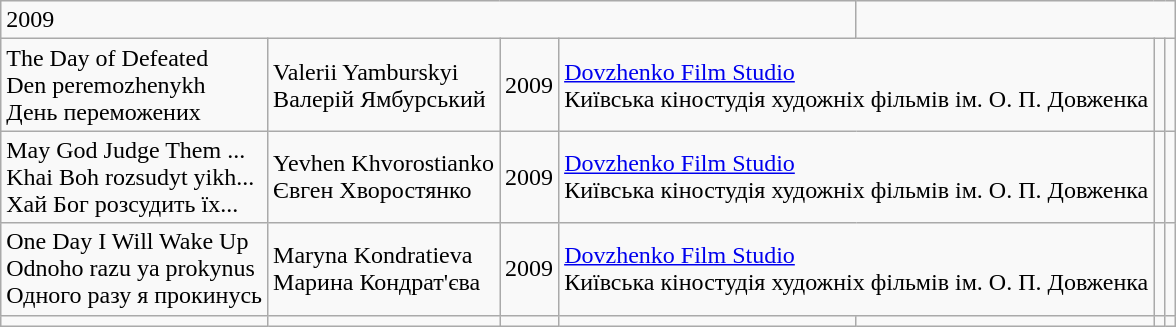<table class="wikitable">
<tr>
<td colspan="4">2009</td>
<td colspan="3"></td>
</tr>
<tr>
<td>The Day of Defeated<br>Den peremozhenykh<br>День переможених</td>
<td>Valerii Yamburskyi<br>Валерій Ямбурський</td>
<td>2009</td>
<td colspan="2"><a href='#'>Dovzhenko Film Studio</a><br>Київська кіностудія художніх фільмів  ім. О. П. Довженка</td>
<td></td>
<td></td>
</tr>
<tr>
<td>May God Judge Them ...<br>Khai Boh rozsudyt yikh...<br>Хай Бог розсудить їх...</td>
<td>Yevhen Khvorostianko<br>Євген Хворостянко</td>
<td>2009</td>
<td colspan="2"><a href='#'>Dovzhenko Film Studio</a><br>Київська кіностудія художніх фільмів  ім. О. П. Довженка</td>
<td></td>
<td></td>
</tr>
<tr>
<td>One Day I Will Wake Up<br>Odnoho razu ya prokynus<br>Одного разу я прокинусь</td>
<td>Maryna Kondratieva<br>Марина Кондрат'єва</td>
<td>2009</td>
<td colspan="2"><a href='#'>Dovzhenko Film Studio</a><br>Київська кіностудія художніх фільмів  ім. О. П. Довженка</td>
<td></td>
<td></td>
</tr>
<tr>
<td></td>
<td></td>
<td></td>
<td></td>
<td></td>
<td></td>
<td></td>
</tr>
</table>
